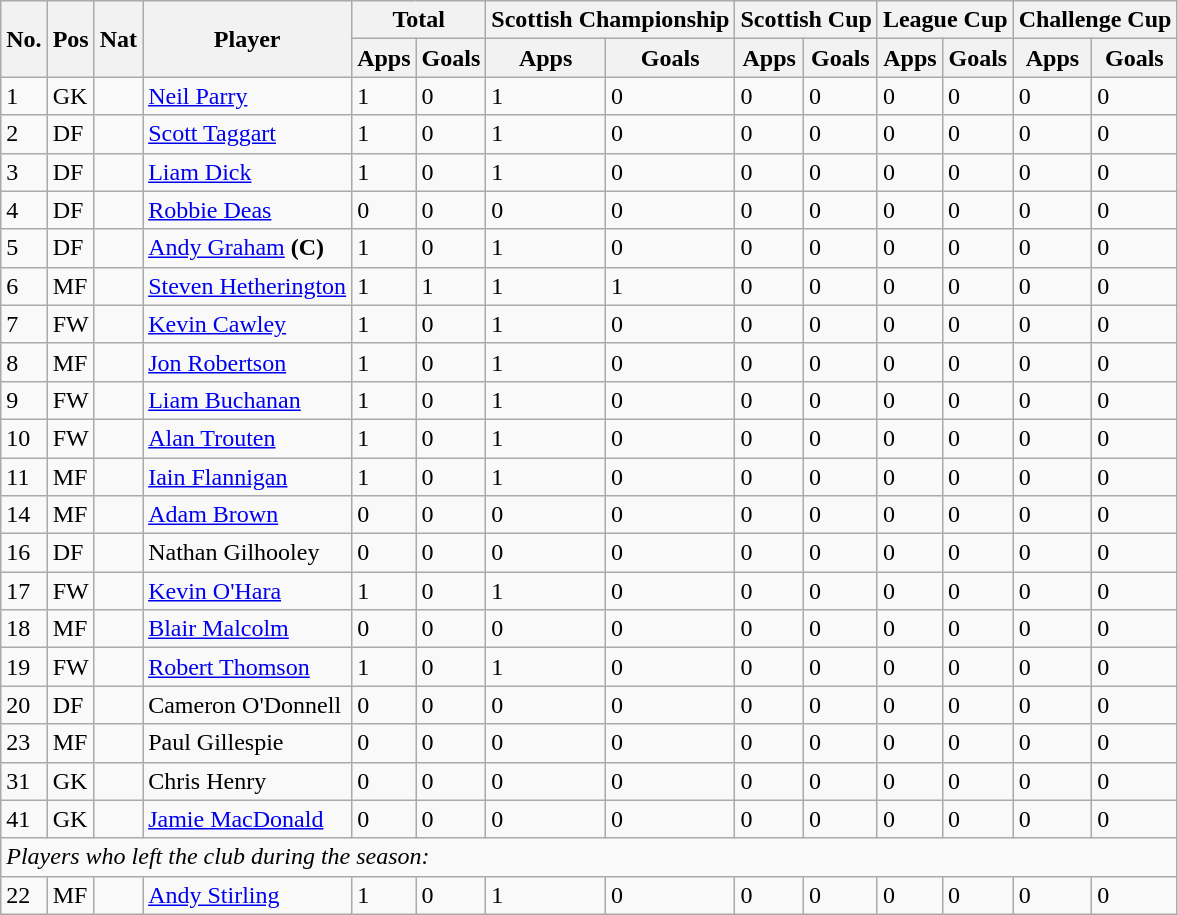<table class="wikitable sortable">
<tr>
<th rowspan="2"><abbr>No.</abbr></th>
<th rowspan="2"><abbr>Pos</abbr></th>
<th rowspan="2"><abbr>Nat</abbr></th>
<th rowspan="2">Player</th>
<th colspan="2">Total</th>
<th colspan="2">Scottish Championship</th>
<th colspan="2">Scottish Cup</th>
<th colspan="2">League Cup</th>
<th colspan="2">Challenge Cup</th>
</tr>
<tr>
<th>Apps</th>
<th>Goals</th>
<th>Apps</th>
<th>Goals</th>
<th>Apps</th>
<th>Goals</th>
<th>Apps</th>
<th>Goals</th>
<th>Apps</th>
<th>Goals</th>
</tr>
<tr>
<td>1</td>
<td>GK</td>
<td></td>
<td><a href='#'>Neil Parry</a></td>
<td>1</td>
<td>0</td>
<td>1</td>
<td>0</td>
<td>0</td>
<td>0</td>
<td>0</td>
<td>0</td>
<td>0</td>
<td>0</td>
</tr>
<tr>
<td>2</td>
<td>DF</td>
<td></td>
<td><a href='#'>Scott Taggart</a></td>
<td>1</td>
<td>0</td>
<td>1</td>
<td>0</td>
<td>0</td>
<td>0</td>
<td>0</td>
<td>0</td>
<td>0</td>
<td>0</td>
</tr>
<tr>
<td>3</td>
<td>DF</td>
<td></td>
<td><a href='#'>Liam Dick</a></td>
<td>1</td>
<td>0</td>
<td>1</td>
<td>0</td>
<td>0</td>
<td>0</td>
<td>0</td>
<td>0</td>
<td>0</td>
<td>0</td>
</tr>
<tr>
<td>4</td>
<td>DF</td>
<td></td>
<td><a href='#'>Robbie Deas</a></td>
<td>0</td>
<td>0</td>
<td>0</td>
<td>0</td>
<td>0</td>
<td>0</td>
<td>0</td>
<td>0</td>
<td>0</td>
<td>0</td>
</tr>
<tr>
<td>5</td>
<td>DF</td>
<td></td>
<td><a href='#'>Andy Graham</a> <strong>(C)</strong></td>
<td>1</td>
<td>0</td>
<td>1</td>
<td>0</td>
<td>0</td>
<td>0</td>
<td>0</td>
<td>0</td>
<td>0</td>
<td>0</td>
</tr>
<tr>
<td>6</td>
<td>MF</td>
<td></td>
<td><a href='#'>Steven Hetherington</a></td>
<td>1</td>
<td>1</td>
<td>1</td>
<td>1</td>
<td>0</td>
<td>0</td>
<td>0</td>
<td>0</td>
<td>0</td>
<td>0</td>
</tr>
<tr>
<td>7</td>
<td>FW</td>
<td></td>
<td><a href='#'>Kevin Cawley</a></td>
<td>1</td>
<td>0</td>
<td>1</td>
<td>0</td>
<td>0</td>
<td>0</td>
<td>0</td>
<td>0</td>
<td>0</td>
<td>0</td>
</tr>
<tr>
<td>8</td>
<td>MF</td>
<td></td>
<td><a href='#'>Jon Robertson</a></td>
<td>1</td>
<td>0</td>
<td>1</td>
<td>0</td>
<td>0</td>
<td>0</td>
<td>0</td>
<td>0</td>
<td>0</td>
<td>0</td>
</tr>
<tr>
<td>9</td>
<td>FW</td>
<td></td>
<td><a href='#'>Liam Buchanan</a></td>
<td>1</td>
<td>0</td>
<td>1</td>
<td>0</td>
<td>0</td>
<td>0</td>
<td>0</td>
<td>0</td>
<td>0</td>
<td>0</td>
</tr>
<tr>
<td>10</td>
<td>FW</td>
<td></td>
<td><a href='#'>Alan Trouten</a></td>
<td>1</td>
<td>0</td>
<td>1</td>
<td>0</td>
<td>0</td>
<td>0</td>
<td>0</td>
<td>0</td>
<td>0</td>
<td>0</td>
</tr>
<tr>
<td>11</td>
<td>MF</td>
<td></td>
<td><a href='#'>Iain Flannigan</a></td>
<td>1</td>
<td>0</td>
<td>1</td>
<td>0</td>
<td>0</td>
<td>0</td>
<td>0</td>
<td>0</td>
<td>0</td>
<td>0</td>
</tr>
<tr>
<td>14</td>
<td>MF</td>
<td></td>
<td><a href='#'>Adam Brown</a></td>
<td>0</td>
<td>0</td>
<td>0</td>
<td>0</td>
<td>0</td>
<td>0</td>
<td>0</td>
<td>0</td>
<td>0</td>
<td>0</td>
</tr>
<tr>
<td>16</td>
<td>DF</td>
<td></td>
<td>Nathan Gilhooley</td>
<td>0</td>
<td>0</td>
<td>0</td>
<td>0</td>
<td>0</td>
<td>0</td>
<td>0</td>
<td>0</td>
<td>0</td>
<td>0</td>
</tr>
<tr>
<td>17</td>
<td>FW</td>
<td></td>
<td><a href='#'>Kevin O'Hara</a></td>
<td>1</td>
<td>0</td>
<td>1</td>
<td>0</td>
<td>0</td>
<td>0</td>
<td>0</td>
<td>0</td>
<td>0</td>
<td>0</td>
</tr>
<tr>
<td>18</td>
<td>MF</td>
<td></td>
<td><a href='#'>Blair Malcolm</a></td>
<td>0</td>
<td>0</td>
<td>0</td>
<td>0</td>
<td>0</td>
<td>0</td>
<td>0</td>
<td>0</td>
<td>0</td>
<td>0</td>
</tr>
<tr>
<td>19</td>
<td>FW</td>
<td></td>
<td><a href='#'>Robert Thomson</a></td>
<td>1</td>
<td>0</td>
<td>1</td>
<td>0</td>
<td>0</td>
<td>0</td>
<td>0</td>
<td>0</td>
<td>0</td>
<td>0</td>
</tr>
<tr>
<td>20</td>
<td>DF</td>
<td></td>
<td>Cameron O'Donnell</td>
<td>0</td>
<td>0</td>
<td>0</td>
<td>0</td>
<td>0</td>
<td>0</td>
<td>0</td>
<td>0</td>
<td>0</td>
<td>0</td>
</tr>
<tr>
<td>23</td>
<td>MF</td>
<td></td>
<td>Paul Gillespie</td>
<td>0</td>
<td>0</td>
<td>0</td>
<td>0</td>
<td>0</td>
<td>0</td>
<td>0</td>
<td>0</td>
<td>0</td>
<td>0</td>
</tr>
<tr>
<td>31</td>
<td>GK</td>
<td></td>
<td>Chris Henry</td>
<td>0</td>
<td>0</td>
<td>0</td>
<td>0</td>
<td>0</td>
<td>0</td>
<td>0</td>
<td>0</td>
<td>0</td>
<td>0</td>
</tr>
<tr>
<td>41</td>
<td>GK</td>
<td></td>
<td><a href='#'>Jamie MacDonald</a></td>
<td>0</td>
<td>0</td>
<td>0</td>
<td>0</td>
<td>0</td>
<td>0</td>
<td>0</td>
<td>0</td>
<td>0</td>
<td>0</td>
</tr>
<tr>
<td colspan="14"><em>Players who left the club during the season:</em></td>
</tr>
<tr>
<td>22</td>
<td>MF</td>
<td></td>
<td><a href='#'>Andy Stirling</a></td>
<td>1</td>
<td>0</td>
<td>1</td>
<td>0</td>
<td>0</td>
<td>0</td>
<td>0</td>
<td>0</td>
<td>0</td>
<td>0</td>
</tr>
</table>
